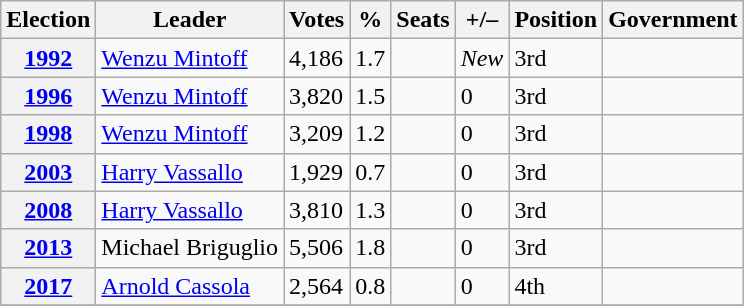<table class=wikitable style="text-align: left;">
<tr>
<th>Election</th>
<th>Leader</th>
<th>Votes</th>
<th>%</th>
<th>Seats</th>
<th>+/–</th>
<th>Position</th>
<th>Government</th>
</tr>
<tr>
<th><a href='#'>1992</a></th>
<td><a href='#'>Wenzu Mintoff</a></td>
<td>4,186</td>
<td>1.7</td>
<td></td>
<td><em>New</em></td>
<td> 3rd</td>
<td></td>
</tr>
<tr>
<th><a href='#'>1996</a></th>
<td><a href='#'>Wenzu Mintoff</a></td>
<td>3,820</td>
<td>1.5</td>
<td></td>
<td> 0</td>
<td> 3rd</td>
<td></td>
</tr>
<tr>
<th><a href='#'>1998</a></th>
<td><a href='#'>Wenzu Mintoff</a></td>
<td>3,209</td>
<td>1.2</td>
<td></td>
<td> 0</td>
<td> 3rd</td>
<td></td>
</tr>
<tr>
<th><a href='#'>2003</a></th>
<td><a href='#'>Harry Vassallo</a></td>
<td>1,929</td>
<td>0.7</td>
<td></td>
<td> 0</td>
<td> 3rd</td>
<td></td>
</tr>
<tr>
<th><a href='#'>2008</a></th>
<td><a href='#'>Harry Vassallo</a></td>
<td>3,810</td>
<td>1.3</td>
<td></td>
<td> 0</td>
<td> 3rd</td>
<td></td>
</tr>
<tr>
<th><a href='#'>2013</a></th>
<td>Michael Briguglio</td>
<td>5,506</td>
<td>1.8</td>
<td></td>
<td> 0</td>
<td> 3rd</td>
<td></td>
</tr>
<tr>
<th><a href='#'>2017</a></th>
<td><a href='#'>Arnold Cassola</a></td>
<td>2,564</td>
<td>0.8</td>
<td></td>
<td> 0</td>
<td> 4th</td>
<td></td>
</tr>
<tr>
</tr>
</table>
